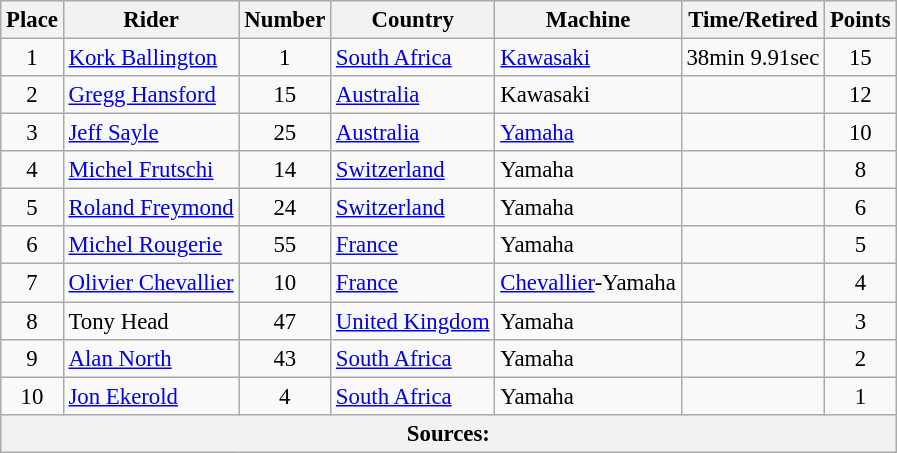<table class="wikitable" style="font-size: 95%;">
<tr>
<th>Place</th>
<th>Rider</th>
<th>Number</th>
<th>Country</th>
<th>Machine</th>
<th>Time/Retired</th>
<th>Points</th>
</tr>
<tr>
<td align=center>1</td>
<td> <a href='#'>Kork Ballington</a></td>
<td align=center>1</td>
<td><a href='#'>South Africa</a></td>
<td><a href='#'>Kawasaki</a></td>
<td>38min 9.91sec</td>
<td align=center>15</td>
</tr>
<tr>
<td align=center>2</td>
<td> <a href='#'>Gregg Hansford</a></td>
<td align=center>15</td>
<td><a href='#'>Australia</a></td>
<td>Kawasaki</td>
<td></td>
<td align=center>12</td>
</tr>
<tr>
<td align=center>3</td>
<td> <a href='#'>Jeff Sayle</a></td>
<td align=center>25</td>
<td><a href='#'>Australia</a></td>
<td><a href='#'>Yamaha</a></td>
<td></td>
<td align=center>10</td>
</tr>
<tr>
<td align=center>4</td>
<td> <a href='#'>Michel Frutschi</a></td>
<td align=center>14</td>
<td><a href='#'>Switzerland</a></td>
<td>Yamaha</td>
<td></td>
<td align=center>8</td>
</tr>
<tr>
<td align=center>5</td>
<td> <a href='#'>Roland Freymond</a></td>
<td align=center>24</td>
<td><a href='#'>Switzerland</a></td>
<td>Yamaha</td>
<td></td>
<td align=center>6</td>
</tr>
<tr>
<td align=center>6</td>
<td> <a href='#'>Michel Rougerie</a></td>
<td align=center>55</td>
<td><a href='#'>France</a></td>
<td>Yamaha</td>
<td></td>
<td align=center>5</td>
</tr>
<tr>
<td align=center>7</td>
<td> <a href='#'>Olivier Chevallier</a></td>
<td align=center>10</td>
<td><a href='#'>France</a></td>
<td><a href='#'>Chevallier</a>-Yamaha</td>
<td></td>
<td align=center>4</td>
</tr>
<tr>
<td align=center>8</td>
<td> Tony Head</td>
<td align=center>47</td>
<td><a href='#'>United Kingdom</a></td>
<td>Yamaha</td>
<td></td>
<td align=center>3</td>
</tr>
<tr>
<td align=center>9</td>
<td> <a href='#'>Alan North</a></td>
<td align=center>43</td>
<td><a href='#'>South Africa</a></td>
<td>Yamaha</td>
<td></td>
<td align=center>2</td>
</tr>
<tr>
<td align=center>10</td>
<td> <a href='#'>Jon Ekerold</a></td>
<td align=center>4</td>
<td><a href='#'>South Africa</a></td>
<td>Yamaha</td>
<td></td>
<td align=center>1</td>
</tr>
<tr>
<th colspan=8>Sources:</th>
</tr>
</table>
